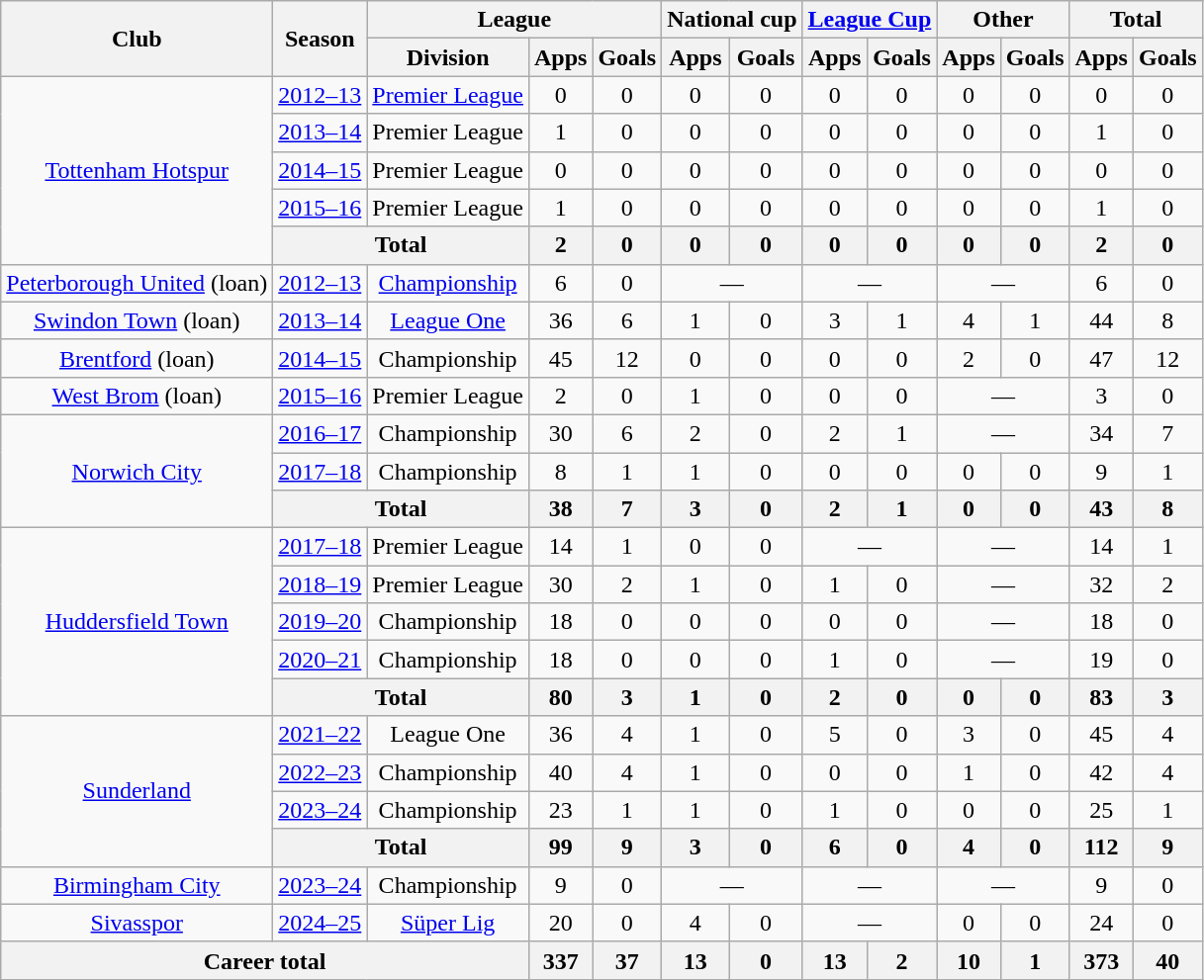<table class=wikitable style=text-align:center>
<tr>
<th rowspan="2">Club</th>
<th rowspan="2">Season</th>
<th colspan="3">League</th>
<th colspan="2">National cup</th>
<th colspan="2"><a href='#'>League Cup</a></th>
<th colspan="2">Other</th>
<th colspan="2">Total</th>
</tr>
<tr>
<th>Division</th>
<th>Apps</th>
<th>Goals</th>
<th>Apps</th>
<th>Goals</th>
<th>Apps</th>
<th>Goals</th>
<th>Apps</th>
<th>Goals</th>
<th>Apps</th>
<th>Goals</th>
</tr>
<tr>
<td rowspan="5"><a href='#'>Tottenham Hotspur</a></td>
<td><a href='#'>2012–13</a></td>
<td><a href='#'>Premier League</a></td>
<td>0</td>
<td>0</td>
<td>0</td>
<td>0</td>
<td>0</td>
<td>0</td>
<td>0</td>
<td>0</td>
<td>0</td>
<td>0</td>
</tr>
<tr>
<td><a href='#'>2013–14</a></td>
<td>Premier League</td>
<td>1</td>
<td>0</td>
<td>0</td>
<td>0</td>
<td>0</td>
<td>0</td>
<td>0</td>
<td>0</td>
<td>1</td>
<td>0</td>
</tr>
<tr>
<td><a href='#'>2014–15</a></td>
<td>Premier League</td>
<td>0</td>
<td>0</td>
<td>0</td>
<td>0</td>
<td>0</td>
<td>0</td>
<td>0</td>
<td>0</td>
<td>0</td>
<td>0</td>
</tr>
<tr>
<td><a href='#'>2015–16</a></td>
<td>Premier League</td>
<td>1</td>
<td>0</td>
<td>0</td>
<td>0</td>
<td>0</td>
<td>0</td>
<td>0</td>
<td>0</td>
<td>1</td>
<td>0</td>
</tr>
<tr>
<th colspan="2">Total</th>
<th>2</th>
<th>0</th>
<th>0</th>
<th>0</th>
<th>0</th>
<th>0</th>
<th>0</th>
<th>0</th>
<th>2</th>
<th>0</th>
</tr>
<tr>
<td><a href='#'>Peterborough United</a> (loan)</td>
<td><a href='#'>2012–13</a></td>
<td><a href='#'>Championship</a></td>
<td>6</td>
<td>0</td>
<td colspan="2">—</td>
<td colspan="2">—</td>
<td colspan="2">—</td>
<td>6</td>
<td>0</td>
</tr>
<tr>
<td><a href='#'>Swindon Town</a> (loan)</td>
<td><a href='#'>2013–14</a></td>
<td><a href='#'>League One</a></td>
<td>36</td>
<td>6</td>
<td>1</td>
<td>0</td>
<td>3</td>
<td>1</td>
<td>4</td>
<td>1</td>
<td>44</td>
<td>8</td>
</tr>
<tr>
<td><a href='#'>Brentford</a> (loan)</td>
<td><a href='#'>2014–15</a></td>
<td>Championship</td>
<td>45</td>
<td>12</td>
<td>0</td>
<td>0</td>
<td>0</td>
<td>0</td>
<td>2</td>
<td>0</td>
<td>47</td>
<td>12</td>
</tr>
<tr>
<td><a href='#'>West Brom</a> (loan)</td>
<td><a href='#'>2015–16</a></td>
<td>Premier League</td>
<td>2</td>
<td>0</td>
<td>1</td>
<td>0</td>
<td>0</td>
<td>0</td>
<td colspan="2">—</td>
<td>3</td>
<td>0</td>
</tr>
<tr>
<td rowspan="3"><a href='#'>Norwich City</a></td>
<td><a href='#'>2016–17</a></td>
<td>Championship</td>
<td>30</td>
<td>6</td>
<td>2</td>
<td>0</td>
<td>2</td>
<td>1</td>
<td colspan="2">—</td>
<td>34</td>
<td>7</td>
</tr>
<tr>
<td><a href='#'>2017–18</a></td>
<td>Championship</td>
<td>8</td>
<td>1</td>
<td>1</td>
<td>0</td>
<td>0</td>
<td>0</td>
<td>0</td>
<td>0</td>
<td>9</td>
<td>1</td>
</tr>
<tr>
<th colspan="2">Total</th>
<th>38</th>
<th>7</th>
<th>3</th>
<th>0</th>
<th>2</th>
<th>1</th>
<th>0</th>
<th>0</th>
<th>43</th>
<th>8</th>
</tr>
<tr>
<td rowspan="5"><a href='#'>Huddersfield Town</a></td>
<td><a href='#'>2017–18</a></td>
<td>Premier League</td>
<td>14</td>
<td>1</td>
<td>0</td>
<td>0</td>
<td colspan="2">—</td>
<td colspan="2">—</td>
<td>14</td>
<td>1</td>
</tr>
<tr>
<td><a href='#'>2018–19</a></td>
<td>Premier League</td>
<td>30</td>
<td>2</td>
<td>1</td>
<td>0</td>
<td>1</td>
<td>0</td>
<td colspan="2">—</td>
<td>32</td>
<td>2</td>
</tr>
<tr>
<td><a href='#'>2019–20</a></td>
<td>Championship</td>
<td>18</td>
<td>0</td>
<td>0</td>
<td>0</td>
<td>0</td>
<td>0</td>
<td colspan="2">—</td>
<td>18</td>
<td>0</td>
</tr>
<tr>
<td><a href='#'>2020–21</a></td>
<td>Championship</td>
<td>18</td>
<td>0</td>
<td>0</td>
<td>0</td>
<td>1</td>
<td>0</td>
<td colspan="2">—</td>
<td>19</td>
<td>0</td>
</tr>
<tr>
<th colspan="2">Total</th>
<th>80</th>
<th>3</th>
<th>1</th>
<th>0</th>
<th>2</th>
<th>0</th>
<th>0</th>
<th>0</th>
<th>83</th>
<th>3</th>
</tr>
<tr>
<td rowspan="4"><a href='#'>Sunderland</a></td>
<td><a href='#'>2021–22</a></td>
<td>League One</td>
<td>36</td>
<td>4</td>
<td>1</td>
<td>0</td>
<td>5</td>
<td>0</td>
<td>3</td>
<td>0</td>
<td>45</td>
<td>4</td>
</tr>
<tr>
<td><a href='#'>2022–23</a></td>
<td>Championship</td>
<td>40</td>
<td>4</td>
<td>1</td>
<td>0</td>
<td>0</td>
<td>0</td>
<td>1</td>
<td>0</td>
<td>42</td>
<td>4</td>
</tr>
<tr>
<td><a href='#'>2023–24</a></td>
<td>Championship</td>
<td>23</td>
<td>1</td>
<td>1</td>
<td>0</td>
<td>1</td>
<td>0</td>
<td>0</td>
<td>0</td>
<td>25</td>
<td>1</td>
</tr>
<tr>
<th colspan="2">Total</th>
<th>99</th>
<th>9</th>
<th>3</th>
<th>0</th>
<th>6</th>
<th>0</th>
<th>4</th>
<th>0</th>
<th>112</th>
<th>9</th>
</tr>
<tr>
<td><a href='#'>Birmingham City</a></td>
<td><a href='#'>2023–24</a></td>
<td>Championship</td>
<td>9</td>
<td>0</td>
<td colspan=2>—</td>
<td colspan=2>—</td>
<td colspan=2>—</td>
<td>9</td>
<td>0</td>
</tr>
<tr>
<td><a href='#'>Sivasspor</a></td>
<td><a href='#'>2024–25</a></td>
<td><a href='#'>Süper Lig</a></td>
<td>20</td>
<td>0</td>
<td>4</td>
<td>0</td>
<td colspan=2>—</td>
<td>0</td>
<td>0</td>
<td>24</td>
<td>0</td>
</tr>
<tr>
<th colspan="3">Career total</th>
<th>337</th>
<th>37</th>
<th>13</th>
<th>0</th>
<th>13</th>
<th>2</th>
<th>10</th>
<th>1</th>
<th>373</th>
<th>40</th>
</tr>
</table>
